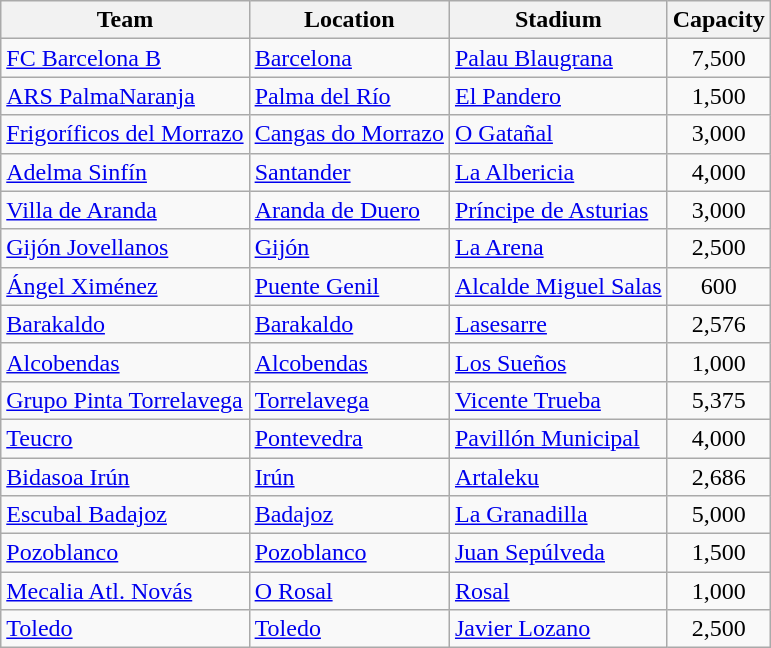<table class="wikitable sortable">
<tr>
<th>Team</th>
<th>Location</th>
<th>Stadium</th>
<th>Capacity</th>
</tr>
<tr>
<td><a href='#'>FC Barcelona B</a></td>
<td><a href='#'>Barcelona</a></td>
<td><a href='#'>Palau Blaugrana</a></td>
<td align="center">7,500</td>
</tr>
<tr>
<td><a href='#'>ARS PalmaNaranja</a></td>
<td><a href='#'>Palma del Río</a></td>
<td><a href='#'>El Pandero</a></td>
<td align="center">1,500</td>
</tr>
<tr>
<td><a href='#'>Frigoríficos del Morrazo</a></td>
<td><a href='#'>Cangas do Morrazo</a></td>
<td><a href='#'>O Gatañal</a></td>
<td align="center">3,000</td>
</tr>
<tr>
<td><a href='#'>Adelma Sinfín</a></td>
<td><a href='#'>Santander</a></td>
<td><a href='#'>La Albericia</a></td>
<td align="center">4,000</td>
</tr>
<tr>
<td><a href='#'>Villa de Aranda</a></td>
<td><a href='#'>Aranda de Duero</a></td>
<td><a href='#'>Príncipe de Asturias</a></td>
<td align="center">3,000</td>
</tr>
<tr>
<td><a href='#'>Gijón Jovellanos</a></td>
<td><a href='#'>Gijón</a></td>
<td><a href='#'>La Arena</a></td>
<td align="center">2,500</td>
</tr>
<tr>
<td><a href='#'>Ángel Ximénez</a></td>
<td><a href='#'>Puente Genil</a></td>
<td><a href='#'>Alcalde Miguel Salas</a></td>
<td align="center">600</td>
</tr>
<tr>
<td><a href='#'>Barakaldo</a></td>
<td><a href='#'>Barakaldo</a></td>
<td><a href='#'>Lasesarre</a></td>
<td align="center">2,576</td>
</tr>
<tr>
<td><a href='#'>Alcobendas</a></td>
<td><a href='#'>Alcobendas</a></td>
<td><a href='#'>Los Sueños</a></td>
<td align="center">1,000</td>
</tr>
<tr>
<td><a href='#'>Grupo Pinta Torrelavega</a></td>
<td><a href='#'>Torrelavega</a></td>
<td><a href='#'>Vicente Trueba</a></td>
<td align="center">5,375</td>
</tr>
<tr>
<td><a href='#'>Teucro</a></td>
<td><a href='#'>Pontevedra</a></td>
<td><a href='#'>Pavillón Municipal</a></td>
<td align="center">4,000</td>
</tr>
<tr>
<td><a href='#'>Bidasoa Irún</a></td>
<td><a href='#'>Irún</a></td>
<td><a href='#'>Artaleku</a></td>
<td align="center">2,686</td>
</tr>
<tr>
<td><a href='#'>Escubal Badajoz</a></td>
<td><a href='#'>Badajoz</a></td>
<td><a href='#'>La Granadilla</a></td>
<td align="center">5,000</td>
</tr>
<tr>
<td><a href='#'>Pozoblanco</a></td>
<td><a href='#'>Pozoblanco</a></td>
<td><a href='#'>Juan Sepúlveda</a></td>
<td align="center">1,500</td>
</tr>
<tr>
<td><a href='#'>Mecalia Atl. Novás</a></td>
<td><a href='#'>O Rosal</a></td>
<td><a href='#'>Rosal</a></td>
<td align="center">1,000</td>
</tr>
<tr>
<td><a href='#'>Toledo</a></td>
<td><a href='#'>Toledo</a></td>
<td><a href='#'>Javier Lozano</a></td>
<td align="center">2,500</td>
</tr>
</table>
